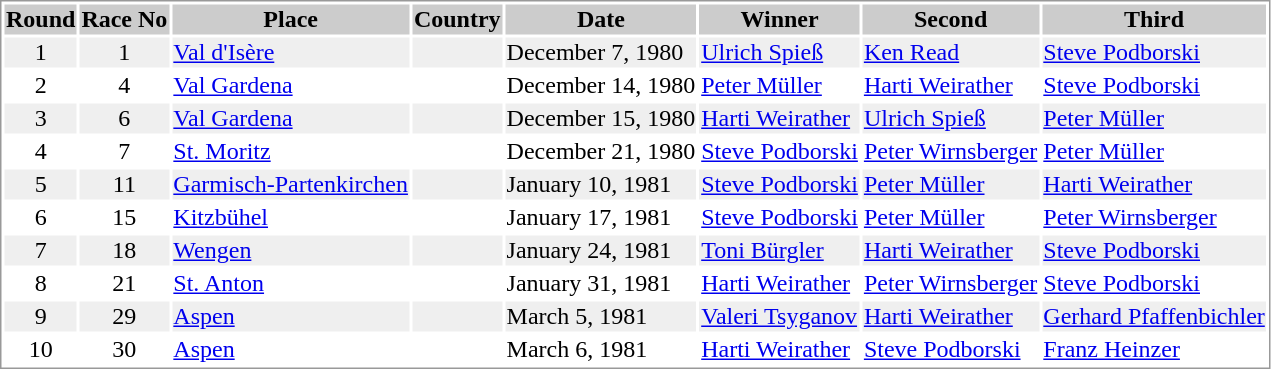<table border="0" style="border: 1px solid #999; background-color:#FFFFFF; text-align:center">
<tr align="center" bgcolor="#CCCCCC">
<th>Round</th>
<th>Race No</th>
<th>Place</th>
<th>Country</th>
<th>Date</th>
<th>Winner</th>
<th>Second</th>
<th>Third</th>
</tr>
<tr bgcolor="#EFEFEF">
<td>1</td>
<td>1</td>
<td align="left"><a href='#'>Val d'Isère</a></td>
<td align="left"></td>
<td align="left">December 7, 1980</td>
<td align="left"> <a href='#'>Ulrich Spieß</a></td>
<td align="left"> <a href='#'>Ken Read</a></td>
<td align="left"> <a href='#'>Steve Podborski</a></td>
</tr>
<tr>
<td>2</td>
<td>4</td>
<td align="left"><a href='#'>Val Gardena</a></td>
<td align="left"></td>
<td align="left">December 14, 1980</td>
<td align="left"> <a href='#'>Peter Müller</a></td>
<td align="left"> <a href='#'>Harti Weirather</a></td>
<td align="left"> <a href='#'>Steve Podborski</a></td>
</tr>
<tr bgcolor="#EFEFEF">
<td>3</td>
<td>6</td>
<td align="left"><a href='#'>Val Gardena</a></td>
<td align="left"></td>
<td align="left">December 15, 1980</td>
<td align="left"> <a href='#'>Harti Weirather</a></td>
<td align="left"> <a href='#'>Ulrich Spieß</a></td>
<td align="left"> <a href='#'>Peter Müller</a></td>
</tr>
<tr>
<td>4</td>
<td>7</td>
<td align="left"><a href='#'>St. Moritz</a></td>
<td align="left"></td>
<td align="left">December 21, 1980</td>
<td align="left"> <a href='#'>Steve Podborski</a></td>
<td align="left"> <a href='#'>Peter Wirnsberger</a></td>
<td align="left"> <a href='#'>Peter Müller</a></td>
</tr>
<tr bgcolor="#EFEFEF">
<td>5</td>
<td>11</td>
<td align="left"><a href='#'>Garmisch-Partenkirchen</a></td>
<td align="left"></td>
<td align="left">January 10, 1981</td>
<td align="left"> <a href='#'>Steve Podborski</a></td>
<td align="left"> <a href='#'>Peter Müller</a></td>
<td align="left"> <a href='#'>Harti Weirather</a></td>
</tr>
<tr>
<td>6</td>
<td>15</td>
<td align="left"><a href='#'>Kitzbühel</a></td>
<td align="left"></td>
<td align="left">January 17, 1981</td>
<td align="left"> <a href='#'>Steve Podborski</a></td>
<td align="left"> <a href='#'>Peter Müller</a></td>
<td align="left"> <a href='#'>Peter Wirnsberger</a></td>
</tr>
<tr bgcolor="#EFEFEF">
<td>7</td>
<td>18</td>
<td align="left"><a href='#'>Wengen</a></td>
<td align="left"></td>
<td align="left">January 24, 1981</td>
<td align="left"> <a href='#'>Toni Bürgler</a></td>
<td align="left"> <a href='#'>Harti Weirather</a></td>
<td align="left"> <a href='#'>Steve Podborski</a></td>
</tr>
<tr>
<td>8</td>
<td>21</td>
<td align="left"><a href='#'>St. Anton</a></td>
<td align="left"></td>
<td align="left">January 31, 1981</td>
<td align="left"> <a href='#'>Harti Weirather</a></td>
<td align="left"> <a href='#'>Peter Wirnsberger</a></td>
<td align="left"> <a href='#'>Steve Podborski</a></td>
</tr>
<tr bgcolor="#EFEFEF">
<td>9</td>
<td>29</td>
<td align="left"><a href='#'>Aspen</a></td>
<td align="left"></td>
<td align="left">March 5, 1981</td>
<td align="left"> <a href='#'>Valeri Tsyganov</a></td>
<td align="left"> <a href='#'>Harti Weirather</a></td>
<td align="left"> <a href='#'>Gerhard Pfaffenbichler</a></td>
</tr>
<tr>
<td>10</td>
<td>30</td>
<td align="left"><a href='#'>Aspen</a></td>
<td align="left"></td>
<td align="left">March 6, 1981</td>
<td align="left"> <a href='#'>Harti Weirather</a></td>
<td align="left"> <a href='#'>Steve Podborski</a></td>
<td align="left"> <a href='#'>Franz Heinzer</a></td>
</tr>
</table>
